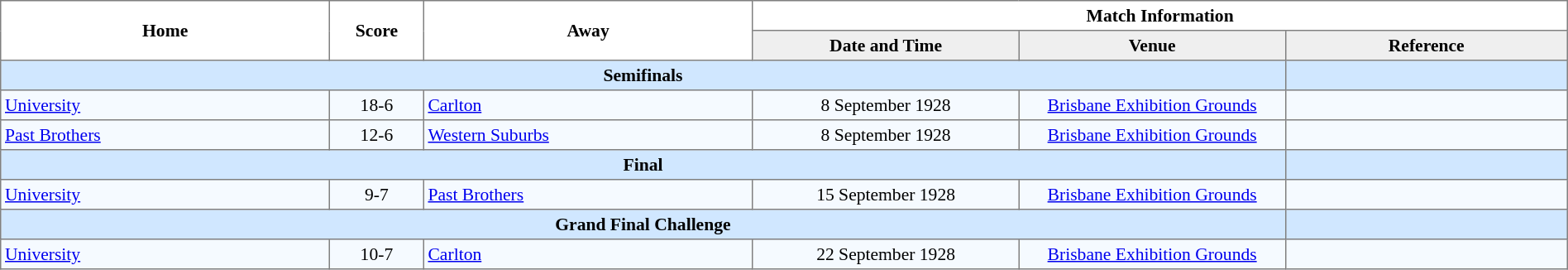<table border="1" cellpadding="3" cellspacing="0" width="100%" style="border-collapse:collapse; font-size:90%; text-align:center;">
<tr>
<th rowspan="2" width="21%">Home</th>
<th rowspan="2" width="6%">Score</th>
<th rowspan="2" width="21%">Away</th>
<th colspan="3">Match Information</th>
</tr>
<tr bgcolor="#EFEFEF">
<th width="17%">Date and Time</th>
<th width="17%">Venue</th>
<th>Reference</th>
</tr>
<tr bgcolor="#D0E7FF">
<td colspan="5"><strong>Semifinals</strong></td>
<td></td>
</tr>
<tr bgcolor="#F5FAFF">
<td align="left"> <a href='#'>University</a></td>
<td>18-6</td>
<td align="left"> <a href='#'>Carlton</a></td>
<td>8 September 1928</td>
<td><a href='#'>Brisbane Exhibition Grounds</a></td>
<td></td>
</tr>
<tr bgcolor="#F5FAFF">
<td align="left"> <a href='#'>Past Brothers</a></td>
<td>12-6</td>
<td align="left"> <a href='#'>Western Suburbs</a></td>
<td>8 September 1928</td>
<td><a href='#'>Brisbane Exhibition Grounds</a></td>
<td></td>
</tr>
<tr bgcolor="#D0E7FF">
<td colspan="5"><strong>Final</strong></td>
<td></td>
</tr>
<tr bgcolor="#F5FAFF">
<td align="left"> <a href='#'>University</a></td>
<td>9-7</td>
<td align="left"> <a href='#'>Past Brothers</a></td>
<td>15 September 1928</td>
<td><a href='#'>Brisbane Exhibition Grounds</a></td>
<td></td>
</tr>
<tr bgcolor="#D0E7FF">
<td colspan="5"><strong>Grand Final Challenge</strong></td>
<td></td>
</tr>
<tr bgcolor="#F5FAFF">
<td align="left"> <a href='#'>University</a></td>
<td>10-7</td>
<td align="left"> <a href='#'>Carlton</a></td>
<td>22 September 1928</td>
<td><a href='#'>Brisbane Exhibition Grounds</a></td>
<td></td>
</tr>
</table>
